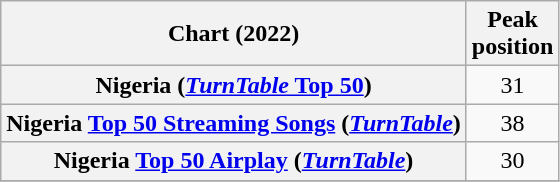<table class="wikitable plainrowheaders sortable" style="text-align:center;">
<tr>
<th scope="col">Chart (2022)</th>
<th scope="col">Peak<br>position</th>
</tr>
<tr>
<th scope="row">Nigeria (<a href='#'><em>TurnTable</em> Top 50</a>)</th>
<td>31</td>
</tr>
<tr>
<th scope="row">Nigeria <a href='#'>Top 50 Streaming Songs</a> (<em><a href='#'>TurnTable</a></em>)</th>
<td>38</td>
</tr>
<tr>
<th scope="row">Nigeria <a href='#'>Top 50 Airplay</a> (<em><a href='#'>TurnTable</a></em>)</th>
<td>30</td>
</tr>
<tr>
</tr>
</table>
